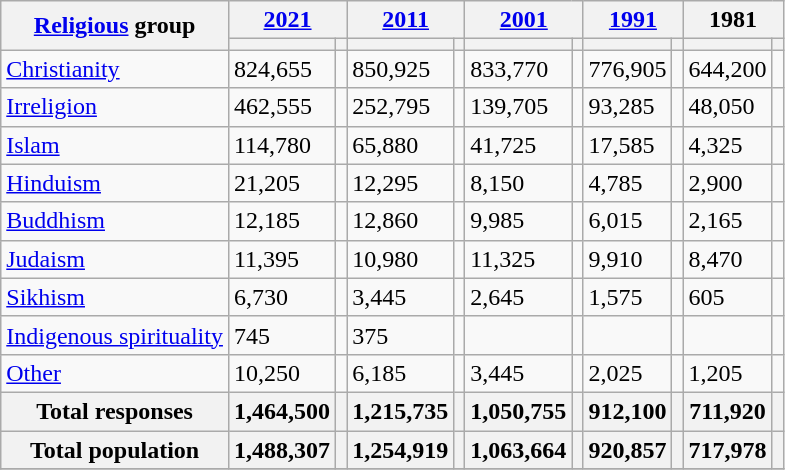<table class="wikitable collapsible sortable">
<tr>
<th rowspan="2"><a href='#'>Religious</a> group</th>
<th colspan="2"><a href='#'>2021</a></th>
<th colspan="2"><a href='#'>2011</a></th>
<th colspan="2"><a href='#'>2001</a></th>
<th colspan="2"><a href='#'>1991</a></th>
<th colspan="2">1981</th>
</tr>
<tr>
<th><a href='#'></a></th>
<th></th>
<th></th>
<th></th>
<th></th>
<th></th>
<th></th>
<th></th>
<th></th>
<th></th>
</tr>
<tr>
<td><a href='#'>Christianity</a> </td>
<td>824,655</td>
<td></td>
<td>850,925</td>
<td></td>
<td>833,770</td>
<td></td>
<td>776,905</td>
<td></td>
<td>644,200</td>
<td></td>
</tr>
<tr>
<td><a href='#'>Irreligion</a></td>
<td>462,555</td>
<td></td>
<td>252,795</td>
<td></td>
<td>139,705</td>
<td></td>
<td>93,285</td>
<td></td>
<td>48,050</td>
<td></td>
</tr>
<tr>
<td><a href='#'>Islam</a> </td>
<td>114,780</td>
<td></td>
<td>65,880</td>
<td></td>
<td>41,725</td>
<td></td>
<td>17,585</td>
<td></td>
<td>4,325</td>
<td></td>
</tr>
<tr>
<td><a href='#'>Hinduism</a> </td>
<td>21,205</td>
<td></td>
<td>12,295</td>
<td></td>
<td>8,150</td>
<td></td>
<td>4,785</td>
<td></td>
<td>2,900</td>
<td></td>
</tr>
<tr>
<td><a href='#'>Buddhism</a> </td>
<td>12,185</td>
<td></td>
<td>12,860</td>
<td></td>
<td>9,985</td>
<td></td>
<td>6,015</td>
<td></td>
<td>2,165</td>
<td></td>
</tr>
<tr>
<td><a href='#'>Judaism</a> </td>
<td>11,395</td>
<td></td>
<td>10,980</td>
<td></td>
<td>11,325</td>
<td></td>
<td>9,910</td>
<td></td>
<td>8,470</td>
<td></td>
</tr>
<tr>
<td><a href='#'>Sikhism</a> </td>
<td>6,730</td>
<td></td>
<td>3,445</td>
<td></td>
<td>2,645</td>
<td></td>
<td>1,575</td>
<td></td>
<td>605</td>
<td></td>
</tr>
<tr>
<td><a href='#'>Indigenous spirituality</a></td>
<td>745</td>
<td></td>
<td>375</td>
<td></td>
<td></td>
<td></td>
<td></td>
<td></td>
<td></td>
<td></td>
</tr>
<tr>
<td><a href='#'>Other</a></td>
<td>10,250</td>
<td></td>
<td>6,185</td>
<td></td>
<td>3,445</td>
<td></td>
<td>2,025</td>
<td></td>
<td>1,205</td>
<td></td>
</tr>
<tr>
<th>Total responses</th>
<th>1,464,500</th>
<th></th>
<th>1,215,735</th>
<th></th>
<th>1,050,755</th>
<th></th>
<th>912,100</th>
<th></th>
<th>711,920</th>
<th></th>
</tr>
<tr class="sortbottom">
<th>Total population</th>
<th>1,488,307</th>
<th></th>
<th>1,254,919</th>
<th></th>
<th>1,063,664</th>
<th></th>
<th>920,857</th>
<th></th>
<th>717,978</th>
<th></th>
</tr>
<tr class="sortbottom">
</tr>
</table>
